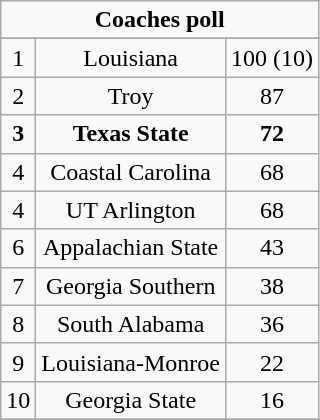<table class="wikitable">
<tr align="center">
<td align="center" Colspan="3"><strong>Coaches poll</strong></td>
</tr>
<tr align="center">
</tr>
<tr align="center">
<td>1</td>
<td>Louisiana</td>
<td>100 (10)</td>
</tr>
<tr align="center">
<td>2</td>
<td>Troy</td>
<td>87</td>
</tr>
<tr align="center">
<td><strong>3</strong></td>
<td><strong>Texas State</strong></td>
<td><strong>72</strong></td>
</tr>
<tr align="center">
<td>4</td>
<td>Coastal Carolina</td>
<td>68</td>
</tr>
<tr align="center">
<td>4</td>
<td>UT Arlington</td>
<td>68</td>
</tr>
<tr align="center">
<td>6</td>
<td>Appalachian State</td>
<td>43</td>
</tr>
<tr align="center">
<td>7</td>
<td>Georgia Southern</td>
<td>38</td>
</tr>
<tr align="center">
<td>8</td>
<td>South Alabama</td>
<td>36</td>
</tr>
<tr align="center">
<td>9</td>
<td>Louisiana-Monroe</td>
<td>22</td>
</tr>
<tr align="center">
<td>10</td>
<td>Georgia State</td>
<td>16</td>
</tr>
<tr align="center">
</tr>
</table>
